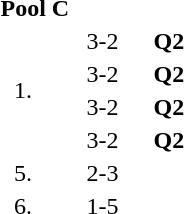<table style="text-align:center">
<tr>
<td colspan=4 align=left><strong>Pool C</strong></td>
</tr>
<tr>
<td width=30 rowspan=4>1.</td>
<td align=left></td>
<td width=60>3-2</td>
<td><strong>Q2</strong></td>
</tr>
<tr>
<td align=left></td>
<td>3-2</td>
<td><strong>Q2</strong></td>
</tr>
<tr>
<td align=left></td>
<td>3-2</td>
<td><strong>Q2</strong></td>
</tr>
<tr>
<td align=left></td>
<td>3-2</td>
<td><strong>Q2</strong></td>
</tr>
<tr>
<td>5.</td>
<td align=left></td>
<td>2-3</td>
<td></td>
</tr>
<tr>
<td>6.</td>
<td align=left></td>
<td>1-5</td>
<td></td>
</tr>
</table>
